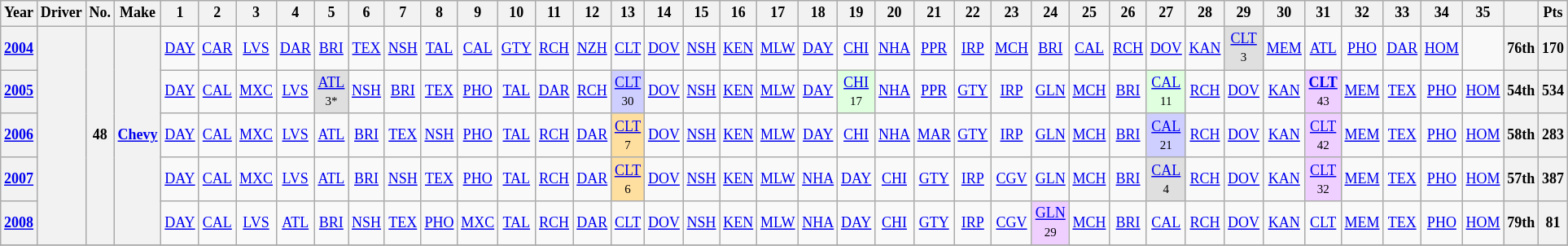<table class="wikitable" style="text-align:center; font-size:75%">
<tr>
<th>Year</th>
<th>Driver</th>
<th>No.</th>
<th>Make</th>
<th>1</th>
<th>2</th>
<th>3</th>
<th>4</th>
<th>5</th>
<th>6</th>
<th>7</th>
<th>8</th>
<th>9</th>
<th>10</th>
<th>11</th>
<th>12</th>
<th>13</th>
<th>14</th>
<th>15</th>
<th>16</th>
<th>17</th>
<th>18</th>
<th>19</th>
<th>20</th>
<th>21</th>
<th>22</th>
<th>23</th>
<th>24</th>
<th>25</th>
<th>26</th>
<th>27</th>
<th>28</th>
<th>29</th>
<th>30</th>
<th>31</th>
<th>32</th>
<th>33</th>
<th>34</th>
<th>35</th>
<th></th>
<th>Pts</th>
</tr>
<tr>
<th><a href='#'>2004</a></th>
<th rowspan=5></th>
<th rowspan=5>48</th>
<th rowspan=5><a href='#'>Chevy</a></th>
<td><a href='#'>DAY</a></td>
<td><a href='#'>CAR</a></td>
<td><a href='#'>LVS</a></td>
<td><a href='#'>DAR</a></td>
<td><a href='#'>BRI</a></td>
<td><a href='#'>TEX</a></td>
<td><a href='#'>NSH</a></td>
<td><a href='#'>TAL</a></td>
<td><a href='#'>CAL</a></td>
<td><a href='#'>GTY</a></td>
<td><a href='#'>RCH</a></td>
<td><a href='#'>NZH</a></td>
<td><a href='#'>CLT</a></td>
<td><a href='#'>DOV</a></td>
<td><a href='#'>NSH</a></td>
<td><a href='#'>KEN</a></td>
<td><a href='#'>MLW</a></td>
<td><a href='#'>DAY</a></td>
<td><a href='#'>CHI</a></td>
<td><a href='#'>NHA</a></td>
<td><a href='#'>PPR</a></td>
<td><a href='#'>IRP</a></td>
<td><a href='#'>MCH</a></td>
<td><a href='#'>BRI</a></td>
<td><a href='#'>CAL</a></td>
<td><a href='#'>RCH</a></td>
<td><a href='#'>DOV</a></td>
<td><a href='#'>KAN</a></td>
<td style="background:#DFDFDF;"><a href='#'>CLT</a><br><small>3</small></td>
<td><a href='#'>MEM</a></td>
<td><a href='#'>ATL</a></td>
<td><a href='#'>PHO</a></td>
<td><a href='#'>DAR</a></td>
<td><a href='#'>HOM</a></td>
<td></td>
<th>76th</th>
<th>170</th>
</tr>
<tr>
<th><a href='#'>2005</a></th>
<td><a href='#'>DAY</a></td>
<td><a href='#'>CAL</a></td>
<td><a href='#'>MXC</a></td>
<td><a href='#'>LVS</a></td>
<td style="background:#DFDFDF;"><a href='#'>ATL</a><br><small>3*</small></td>
<td><a href='#'>NSH</a></td>
<td><a href='#'>BRI</a></td>
<td><a href='#'>TEX</a></td>
<td><a href='#'>PHO</a></td>
<td><a href='#'>TAL</a></td>
<td><a href='#'>DAR</a></td>
<td><a href='#'>RCH</a></td>
<td style="background:#CFCFFF;"><a href='#'>CLT</a><br><small>30</small></td>
<td><a href='#'>DOV</a></td>
<td><a href='#'>NSH</a></td>
<td><a href='#'>KEN</a></td>
<td><a href='#'>MLW</a></td>
<td><a href='#'>DAY</a></td>
<td style="background:#DFFFDF;"><a href='#'>CHI</a><br><small>17</small></td>
<td><a href='#'>NHA</a></td>
<td><a href='#'>PPR</a></td>
<td><a href='#'>GTY</a></td>
<td><a href='#'>IRP</a></td>
<td><a href='#'>GLN</a></td>
<td><a href='#'>MCH</a></td>
<td><a href='#'>BRI</a></td>
<td style="background:#DFFFDF;"><a href='#'>CAL</a><br><small>11</small></td>
<td><a href='#'>RCH</a></td>
<td><a href='#'>DOV</a></td>
<td><a href='#'>KAN</a></td>
<td style="background:#EFCFFF;"><strong><a href='#'>CLT</a></strong><br><small>43</small></td>
<td><a href='#'>MEM</a></td>
<td><a href='#'>TEX</a></td>
<td><a href='#'>PHO</a></td>
<td><a href='#'>HOM</a></td>
<th>54th</th>
<th>534</th>
</tr>
<tr>
<th><a href='#'>2006</a></th>
<td><a href='#'>DAY</a></td>
<td><a href='#'>CAL</a></td>
<td><a href='#'>MXC</a></td>
<td><a href='#'>LVS</a></td>
<td><a href='#'>ATL</a></td>
<td><a href='#'>BRI</a></td>
<td><a href='#'>TEX</a></td>
<td><a href='#'>NSH</a></td>
<td><a href='#'>PHO</a></td>
<td><a href='#'>TAL</a></td>
<td><a href='#'>RCH</a></td>
<td><a href='#'>DAR</a></td>
<td style="background:#FFDF9F;"><a href='#'>CLT</a><br><small>7</small></td>
<td><a href='#'>DOV</a></td>
<td><a href='#'>NSH</a></td>
<td><a href='#'>KEN</a></td>
<td><a href='#'>MLW</a></td>
<td><a href='#'>DAY</a></td>
<td><a href='#'>CHI</a></td>
<td><a href='#'>NHA</a></td>
<td><a href='#'>MAR</a></td>
<td><a href='#'>GTY</a></td>
<td><a href='#'>IRP</a></td>
<td><a href='#'>GLN</a></td>
<td><a href='#'>MCH</a></td>
<td><a href='#'>BRI</a></td>
<td style="background:#CFCFFF;"><a href='#'>CAL</a><br><small>21</small></td>
<td><a href='#'>RCH</a></td>
<td><a href='#'>DOV</a></td>
<td><a href='#'>KAN</a></td>
<td style="background:#EFCFFF;"><a href='#'>CLT</a><br><small>42</small></td>
<td><a href='#'>MEM</a></td>
<td><a href='#'>TEX</a></td>
<td><a href='#'>PHO</a></td>
<td><a href='#'>HOM</a></td>
<th>58th</th>
<th>283</th>
</tr>
<tr>
<th><a href='#'>2007</a></th>
<td><a href='#'>DAY</a></td>
<td><a href='#'>CAL</a></td>
<td><a href='#'>MXC</a></td>
<td><a href='#'>LVS</a></td>
<td><a href='#'>ATL</a></td>
<td><a href='#'>BRI</a></td>
<td><a href='#'>NSH</a></td>
<td><a href='#'>TEX</a></td>
<td><a href='#'>PHO</a></td>
<td><a href='#'>TAL</a></td>
<td><a href='#'>RCH</a></td>
<td><a href='#'>DAR</a></td>
<td style="background:#FFDF9F;"><a href='#'>CLT</a><br><small>6</small></td>
<td><a href='#'>DOV</a></td>
<td><a href='#'>NSH</a></td>
<td><a href='#'>KEN</a></td>
<td><a href='#'>MLW</a></td>
<td><a href='#'>NHA</a></td>
<td><a href='#'>DAY</a></td>
<td><a href='#'>CHI</a></td>
<td><a href='#'>GTY</a></td>
<td><a href='#'>IRP</a></td>
<td><a href='#'>CGV</a></td>
<td><a href='#'>GLN</a></td>
<td><a href='#'>MCH</a></td>
<td><a href='#'>BRI</a></td>
<td style="background:#DFDFDF;"><a href='#'>CAL</a><br><small>4</small></td>
<td><a href='#'>RCH</a></td>
<td><a href='#'>DOV</a></td>
<td><a href='#'>KAN</a></td>
<td style="background:#EFCFFF;"><a href='#'>CLT</a><br><small>32</small></td>
<td><a href='#'>MEM</a></td>
<td><a href='#'>TEX</a></td>
<td><a href='#'>PHO</a></td>
<td><a href='#'>HOM</a></td>
<th>57th</th>
<th>387</th>
</tr>
<tr>
<th><a href='#'>2008</a></th>
<td><a href='#'>DAY</a></td>
<td><a href='#'>CAL</a></td>
<td><a href='#'>LVS</a></td>
<td><a href='#'>ATL</a></td>
<td><a href='#'>BRI</a></td>
<td><a href='#'>NSH</a></td>
<td><a href='#'>TEX</a></td>
<td><a href='#'>PHO</a></td>
<td><a href='#'>MXC</a></td>
<td><a href='#'>TAL</a></td>
<td><a href='#'>RCH</a></td>
<td><a href='#'>DAR</a></td>
<td><a href='#'>CLT</a></td>
<td><a href='#'>DOV</a></td>
<td><a href='#'>NSH</a></td>
<td><a href='#'>KEN</a></td>
<td><a href='#'>MLW</a></td>
<td><a href='#'>NHA</a></td>
<td><a href='#'>DAY</a></td>
<td><a href='#'>CHI</a></td>
<td><a href='#'>GTY</a></td>
<td><a href='#'>IRP</a></td>
<td><a href='#'>CGV</a></td>
<td style="background:#EFCFFF;"><a href='#'>GLN</a><br><small>29</small></td>
<td><a href='#'>MCH</a></td>
<td><a href='#'>BRI</a></td>
<td><a href='#'>CAL</a></td>
<td><a href='#'>RCH</a></td>
<td><a href='#'>DOV</a></td>
<td><a href='#'>KAN</a></td>
<td><a href='#'>CLT</a></td>
<td><a href='#'>MEM</a></td>
<td><a href='#'>TEX</a></td>
<td><a href='#'>PHO</a></td>
<td><a href='#'>HOM</a></td>
<th>79th</th>
<th>81</th>
</tr>
<tr>
</tr>
</table>
